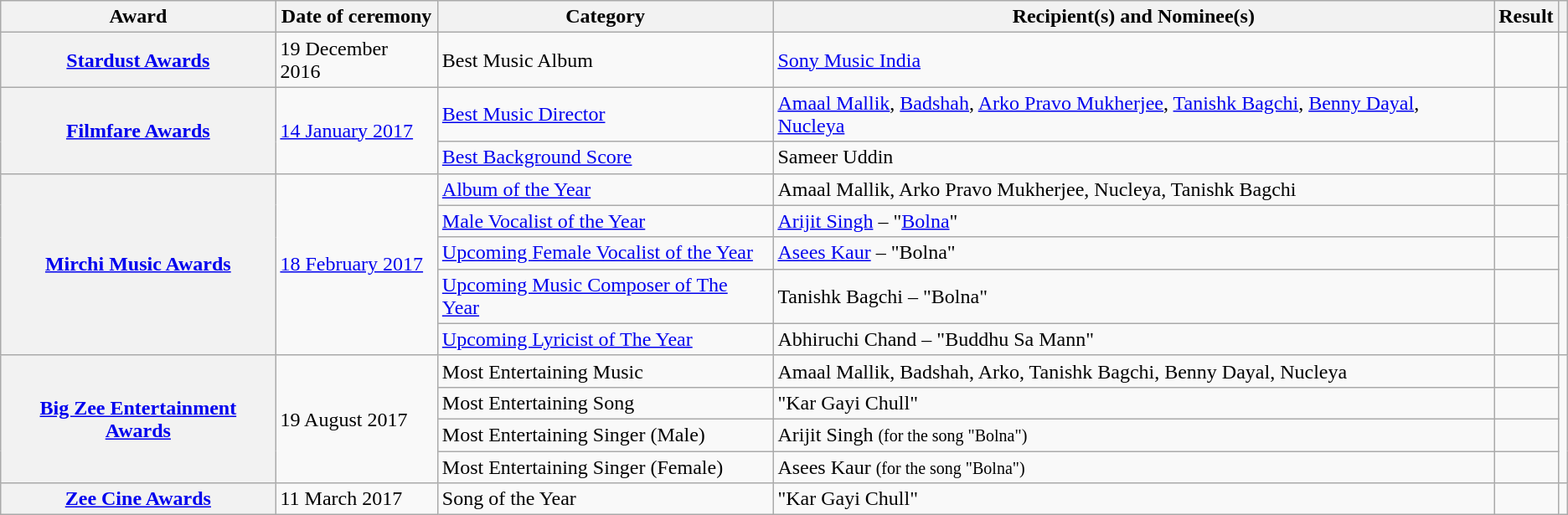<table class="wikitable plainrowheaders sortable">
<tr>
<th scope="col">Award</th>
<th scope="col">Date of ceremony</th>
<th scope="col">Category</th>
<th scope="col">Recipient(s) and Nominee(s)</th>
<th scope="col">Result</th>
<th scope="col" class="unsortable"></th>
</tr>
<tr>
<th scope="row"><a href='#'>Stardust Awards</a></th>
<td>19 December 2016</td>
<td>Best Music Album</td>
<td><a href='#'>Sony Music India</a></td>
<td></td>
<td style="text-align:center;"></td>
</tr>
<tr>
<th scope="row" rowspan="2"><a href='#'>Filmfare Awards</a></th>
<td rowspan="2"><a href='#'>14 January 2017</a></td>
<td><a href='#'>Best Music Director</a></td>
<td><a href='#'>Amaal Mallik</a>, <a href='#'>Badshah</a>, <a href='#'>Arko Pravo Mukherjee</a>, <a href='#'>Tanishk Bagchi</a>, <a href='#'>Benny Dayal</a>, <a href='#'>Nucleya</a></td>
<td></td>
<td style="text-align:center;" rowspan="2"><br></td>
</tr>
<tr>
<td><a href='#'>Best Background Score</a></td>
<td>Sameer Uddin</td>
<td></td>
</tr>
<tr>
<th scope="row" rowspan="5"><a href='#'>Mirchi Music Awards</a></th>
<td rowspan="5"><a href='#'>18 February 2017</a></td>
<td><a href='#'>Album of the Year</a></td>
<td>Amaal Mallik, Arko Pravo Mukherjee, Nucleya, Tanishk Bagchi</td>
<td></td>
<td style="text-align:center;" rowspan="5"><br></td>
</tr>
<tr>
<td><a href='#'>Male Vocalist of the Year</a></td>
<td><a href='#'>Arijit Singh</a> – "<a href='#'>Bolna</a>"</td>
<td></td>
</tr>
<tr>
<td><a href='#'>Upcoming Female Vocalist of the Year</a></td>
<td><a href='#'>Asees Kaur</a> – "Bolna"</td>
<td></td>
</tr>
<tr>
<td><a href='#'>Upcoming Music Composer of The Year</a></td>
<td>Tanishk Bagchi – "Bolna"</td>
<td></td>
</tr>
<tr>
<td><a href='#'>Upcoming Lyricist of The Year</a></td>
<td>Abhiruchi Chand – "Buddhu Sa Mann"</td>
<td></td>
</tr>
<tr>
<th scope="row" rowspan="4"><a href='#'>Big Zee Entertainment Awards</a></th>
<td rowspan="4">19 August 2017</td>
<td>Most Entertaining Music</td>
<td>Amaal Mallik, Badshah, Arko, Tanishk Bagchi, Benny Dayal, Nucleya</td>
<td></td>
<td style="text-align:center;" rowspan="4"></td>
</tr>
<tr>
<td>Most Entertaining Song</td>
<td>"Kar Gayi Chull"</td>
<td></td>
</tr>
<tr>
<td>Most Entertaining Singer (Male)</td>
<td>Arijit Singh <small>(for the song "Bolna")</small></td>
<td></td>
</tr>
<tr>
<td>Most Entertaining Singer (Female)</td>
<td>Asees Kaur <small>(for the song "Bolna")</small></td>
<td></td>
</tr>
<tr>
<th scope="row"><a href='#'>Zee Cine Awards</a></th>
<td>11 March 2017</td>
<td>Song of the Year</td>
<td>"Kar Gayi Chull"</td>
<td></td>
<td style="text-align:center;"></td>
</tr>
</table>
